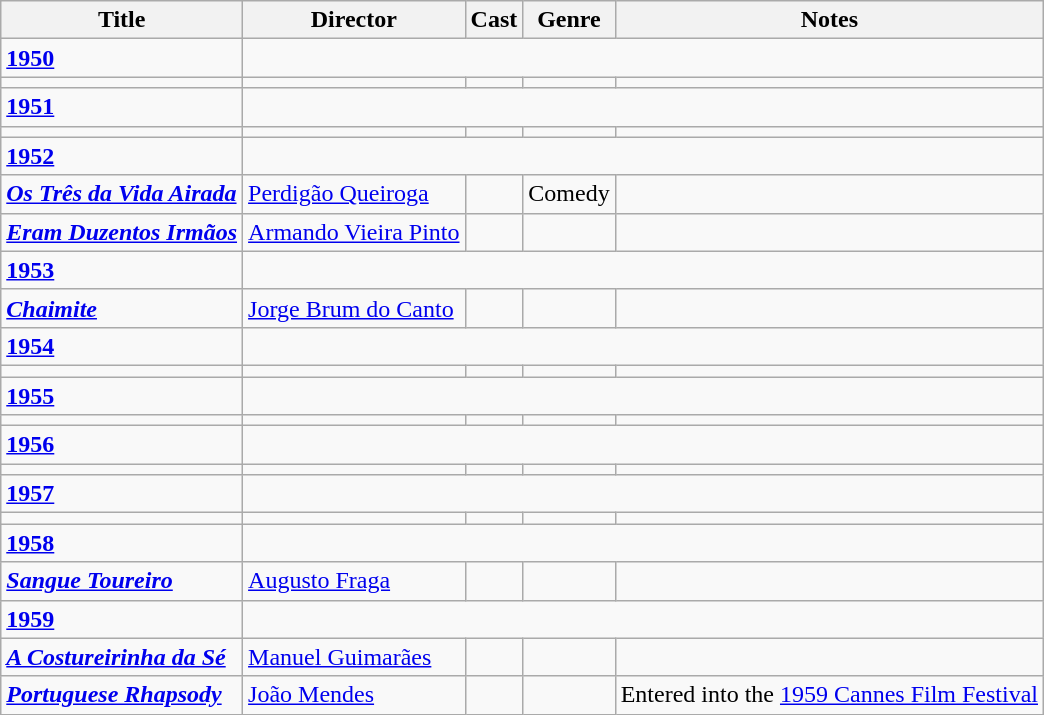<table class="wikitable">
<tr>
<th>Title</th>
<th>Director</th>
<th>Cast</th>
<th>Genre</th>
<th>Notes</th>
</tr>
<tr>
<td><strong><a href='#'>1950</a></strong></td>
</tr>
<tr>
<td><strong><em></em></strong></td>
<td></td>
<td></td>
<td></td>
<td></td>
</tr>
<tr>
<td><strong><a href='#'>1951</a></strong></td>
</tr>
<tr>
<td><strong><em></em></strong></td>
<td></td>
<td></td>
<td></td>
<td></td>
</tr>
<tr>
<td><strong><a href='#'>1952</a></strong></td>
</tr>
<tr>
<td><strong><em><a href='#'>Os Três da Vida Airada</a></em></strong></td>
<td><a href='#'>Perdigão Queiroga</a></td>
<td></td>
<td>Comedy</td>
<td></td>
</tr>
<tr>
<td><strong><em><a href='#'>Eram Duzentos Irmãos</a></em></strong></td>
<td><a href='#'>Armando Vieira Pinto</a></td>
<td></td>
<td></td>
<td></td>
</tr>
<tr>
<td><strong><a href='#'>1953</a></strong></td>
</tr>
<tr>
<td><strong><em><a href='#'>Chaimite</a></em></strong></td>
<td><a href='#'>Jorge Brum do Canto</a></td>
<td></td>
<td></td>
<td></td>
</tr>
<tr>
<td><strong><a href='#'>1954</a></strong></td>
</tr>
<tr>
<td><strong><em></em></strong></td>
<td></td>
<td></td>
<td></td>
<td></td>
</tr>
<tr>
<td><strong><a href='#'>1955</a></strong></td>
</tr>
<tr>
<td><strong><em></em></strong></td>
<td></td>
<td></td>
<td></td>
<td></td>
</tr>
<tr>
<td><strong><a href='#'>1956</a></strong></td>
</tr>
<tr>
<td><strong><em></em></strong></td>
<td></td>
<td></td>
<td></td>
<td></td>
</tr>
<tr>
<td><strong><a href='#'>1957</a></strong></td>
</tr>
<tr>
<td><strong><em></em></strong></td>
<td></td>
<td></td>
<td></td>
<td></td>
</tr>
<tr>
<td><strong><a href='#'>1958</a></strong></td>
</tr>
<tr>
<td><strong><em><a href='#'>Sangue Toureiro</a></em></strong></td>
<td><a href='#'>Augusto Fraga</a></td>
<td></td>
<td></td>
<td></td>
</tr>
<tr>
<td><strong><a href='#'>1959</a></strong></td>
</tr>
<tr>
<td><strong><em><a href='#'>A Costureirinha da Sé</a></em></strong></td>
<td><a href='#'>Manuel Guimarães</a></td>
<td></td>
<td></td>
<td></td>
</tr>
<tr>
<td><strong><em><a href='#'>Portuguese Rhapsody</a></em></strong></td>
<td><a href='#'>João Mendes</a></td>
<td></td>
<td></td>
<td>Entered into the <a href='#'>1959 Cannes Film Festival</a></td>
</tr>
</table>
